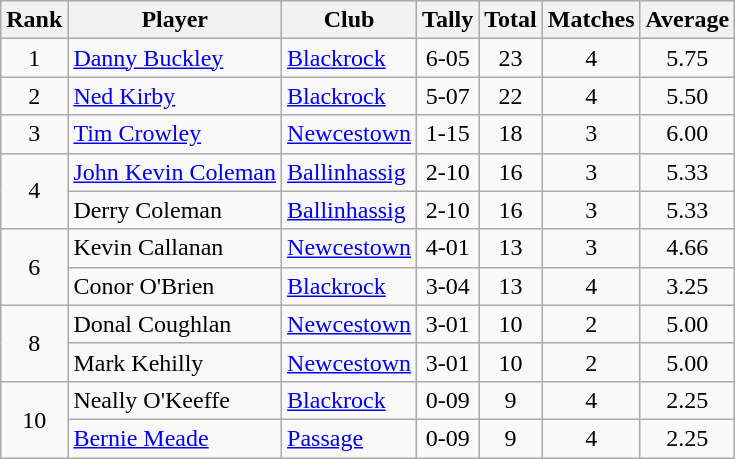<table class="wikitable">
<tr>
<th>Rank</th>
<th>Player</th>
<th>Club</th>
<th>Tally</th>
<th>Total</th>
<th>Matches</th>
<th>Average</th>
</tr>
<tr>
<td rowspan="1" style="text-align:center;">1</td>
<td><a href='#'>Danny Buckley</a></td>
<td><a href='#'>Blackrock</a></td>
<td align=center>6-05</td>
<td align=center>23</td>
<td align=center>4</td>
<td align=center>5.75</td>
</tr>
<tr>
<td rowspan="1" style="text-align:center;">2</td>
<td><a href='#'>Ned Kirby</a></td>
<td><a href='#'>Blackrock</a></td>
<td align=center>5-07</td>
<td align=center>22</td>
<td align=center>4</td>
<td align=center>5.50</td>
</tr>
<tr>
<td rowspan="1" style="text-align:center;">3</td>
<td><a href='#'>Tim Crowley</a></td>
<td><a href='#'>Newcestown</a></td>
<td align=center>1-15</td>
<td align=center>18</td>
<td align=center>3</td>
<td align=center>6.00</td>
</tr>
<tr>
<td rowspan="2" style="text-align:center;">4</td>
<td><a href='#'>John Kevin Coleman</a></td>
<td><a href='#'>Ballinhassig</a></td>
<td align=center>2-10</td>
<td align=center>16</td>
<td align=center>3</td>
<td align=center>5.33</td>
</tr>
<tr>
<td>Derry Coleman</td>
<td><a href='#'>Ballinhassig</a></td>
<td align=center>2-10</td>
<td align=center>16</td>
<td align=center>3</td>
<td align=center>5.33</td>
</tr>
<tr>
<td rowspan="2" style="text-align:center;">6</td>
<td>Kevin Callanan</td>
<td><a href='#'>Newcestown</a></td>
<td align=center>4-01</td>
<td align=center>13</td>
<td align=center>3</td>
<td align=center>4.66</td>
</tr>
<tr>
<td>Conor O'Brien</td>
<td><a href='#'>Blackrock</a></td>
<td align=center>3-04</td>
<td align=center>13</td>
<td align=center>4</td>
<td align=center>3.25</td>
</tr>
<tr>
<td rowspan="2" style="text-align:center;">8</td>
<td>Donal Coughlan</td>
<td><a href='#'>Newcestown</a></td>
<td align=center>3-01</td>
<td align=center>10</td>
<td align=center>2</td>
<td align=center>5.00</td>
</tr>
<tr>
<td>Mark Kehilly</td>
<td><a href='#'>Newcestown</a></td>
<td align=center>3-01</td>
<td align=center>10</td>
<td align=center>2</td>
<td align=center>5.00</td>
</tr>
<tr>
<td rowspan="2" style="text-align:center;">10</td>
<td>Neally O'Keeffe</td>
<td><a href='#'>Blackrock</a></td>
<td align=center>0-09</td>
<td align=center>9</td>
<td align=center>4</td>
<td align=center>2.25</td>
</tr>
<tr>
<td><a href='#'>Bernie Meade</a></td>
<td><a href='#'>Passage</a></td>
<td align=center>0-09</td>
<td align=center>9</td>
<td align=center>4</td>
<td align=center>2.25</td>
</tr>
</table>
